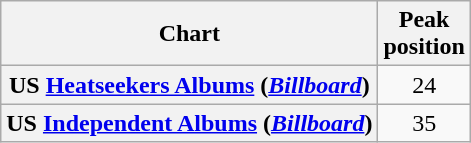<table class="wikitable plainrowheaders sortable" style="text-align:center;" border="1">
<tr>
<th scope="col">Chart</th>
<th scope="col">Peak<br>position</th>
</tr>
<tr>
<th scope="row">US <a href='#'>Heatseekers Albums</a> (<em><a href='#'>Billboard</a></em>)</th>
<td>24</td>
</tr>
<tr>
<th scope="row">US <a href='#'>Independent Albums</a> (<em><a href='#'>Billboard</a></em>)</th>
<td>35</td>
</tr>
</table>
